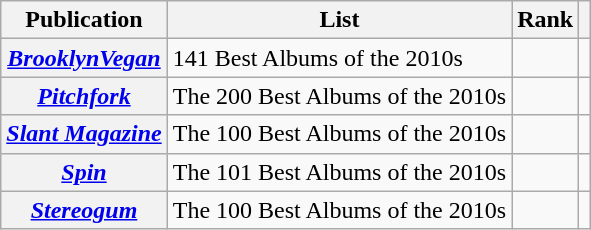<table class="sortable wikitable plainrowheaders">
<tr>
<th>Publication</th>
<th>List</th>
<th>Rank</th>
<th class="unsortable"></th>
</tr>
<tr>
<th scope="row"><em><a href='#'>BrooklynVegan</a></em></th>
<td>141 Best Albums of the 2010s</td>
<td></td>
<td></td>
</tr>
<tr>
<th scope="row"><em><a href='#'>Pitchfork</a></em></th>
<td>The 200 Best Albums of the 2010s</td>
<td></td>
<td></td>
</tr>
<tr>
<th scope="row"><em><a href='#'>Slant Magazine</a></em></th>
<td>The 100 Best Albums of the 2010s</td>
<td></td>
<td></td>
</tr>
<tr>
<th scope="row"><em><a href='#'>Spin</a></em></th>
<td>The 101 Best Albums of the 2010s</td>
<td></td>
<td></td>
</tr>
<tr>
<th scope="row"><em><a href='#'>Stereogum</a></em></th>
<td>The 100 Best Albums of the 2010s</td>
<td></td>
<td></td>
</tr>
</table>
